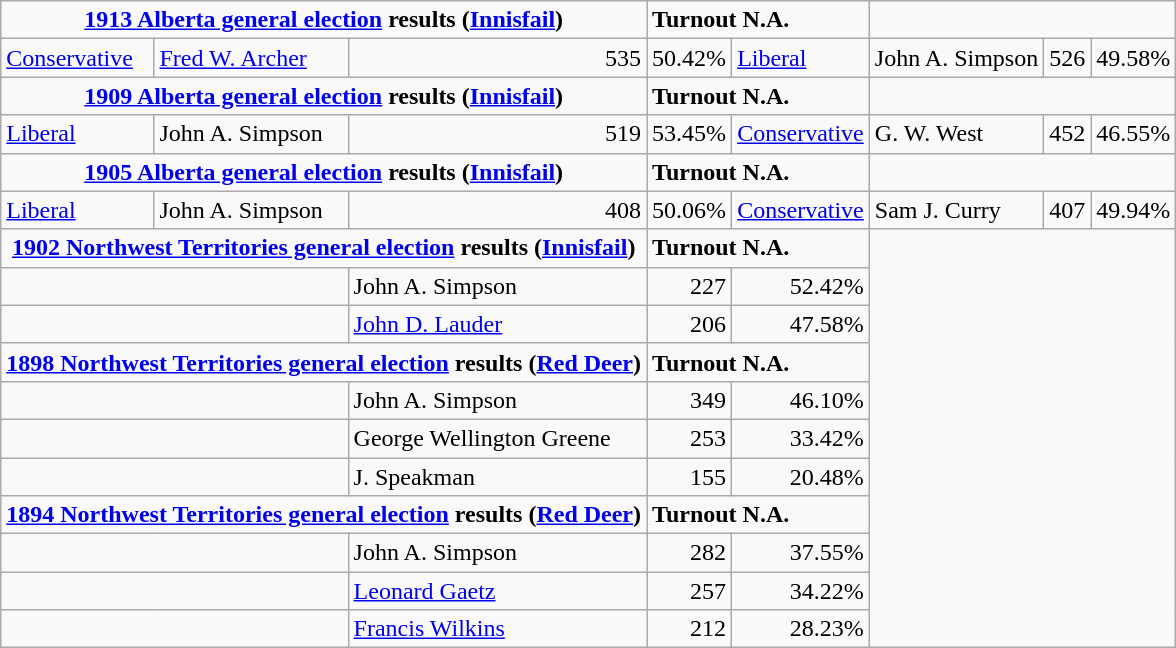<table class="wikitable" border="1">
<tr>
<td colspan="3" align=center><strong><a href='#'>1913 Alberta general election</a> results (<a href='#'>Innisfail</a>)</strong></td>
<td colspan="2"><span><strong>Turnout N.A.</strong></span></td>
</tr>
<tr>
<td><a href='#'>Conservative</a></td>
<td><a href='#'>Fred W. Archer</a></td>
<td align="right">535</td>
<td align="right">50.42%<br></td>
<td><a href='#'>Liberal</a></td>
<td>John A. Simpson</td>
<td align="right">526</td>
<td align="right">49.58%</td>
</tr>
<tr>
<td colspan="3" align=center><strong><a href='#'>1909 Alberta general election</a> results (<a href='#'>Innisfail</a>)</strong></td>
<td colspan="2"><span><strong>Turnout N.A.</strong></span></td>
</tr>
<tr>
<td><a href='#'>Liberal</a></td>
<td>John A. Simpson</td>
<td align="right">519</td>
<td align="right">53.45%<br></td>
<td><a href='#'>Conservative</a></td>
<td>G. W. West</td>
<td align="right">452</td>
<td align="right">46.55%</td>
</tr>
<tr>
<td colspan="3" align=center><strong><a href='#'>1905 Alberta general election</a> results (<a href='#'>Innisfail</a>)</strong></td>
<td colspan="2"><span><strong>Turnout N.A.</strong></span></td>
</tr>
<tr>
<td><a href='#'>Liberal</a></td>
<td>John A. Simpson</td>
<td align="right">408</td>
<td align="right">50.06%<br></td>
<td><a href='#'>Conservative</a></td>
<td>Sam J. Curry</td>
<td align="right">407</td>
<td align="right">49.94%</td>
</tr>
<tr>
<td colspan="3" align=center><strong><a href='#'>1902 Northwest Territories general election</a> results (<a href='#'>Innisfail</a>)</strong></td>
<td colspan="2"><span><strong>Turnout N.A.</strong></span></td>
</tr>
<tr>
<td colspan="2"></td>
<td>John A. Simpson</td>
<td align="right">227</td>
<td align="right">52.42%</td>
</tr>
<tr>
<td colspan="2"></td>
<td><a href='#'>John D. Lauder</a></td>
<td align="right">206</td>
<td align="right">47.58%</td>
</tr>
<tr>
<td colspan="3" align=center><strong><a href='#'>1898 Northwest Territories general election</a> results (<a href='#'>Red Deer</a>)</strong></td>
<td colspan="2"><span><strong>Turnout N.A.</strong></span></td>
</tr>
<tr>
<td colspan="2"></td>
<td>John A. Simpson</td>
<td align="right">349</td>
<td align="right">46.10%</td>
</tr>
<tr>
<td colspan="2"></td>
<td>George Wellington Greene</td>
<td align="right">253</td>
<td align="right">33.42%</td>
</tr>
<tr>
<td colspan="2"></td>
<td>J. Speakman</td>
<td align="right">155</td>
<td align="right">20.48%</td>
</tr>
<tr>
<td colspan="3" align=center><strong><a href='#'>1894 Northwest Territories general election</a> results (<a href='#'>Red Deer</a>)</strong></td>
<td colspan="2"><span><strong>Turnout N.A.</strong></span></td>
</tr>
<tr>
<td colspan="2"></td>
<td>John A. Simpson</td>
<td align="right">282</td>
<td align="right">37.55%</td>
</tr>
<tr>
<td colspan="2"></td>
<td><a href='#'>Leonard Gaetz</a></td>
<td align="right">257</td>
<td align="right">34.22%</td>
</tr>
<tr>
<td colspan="2"></td>
<td><a href='#'>Francis Wilkins</a></td>
<td align="right">212</td>
<td align="right">28.23%</td>
</tr>
</table>
